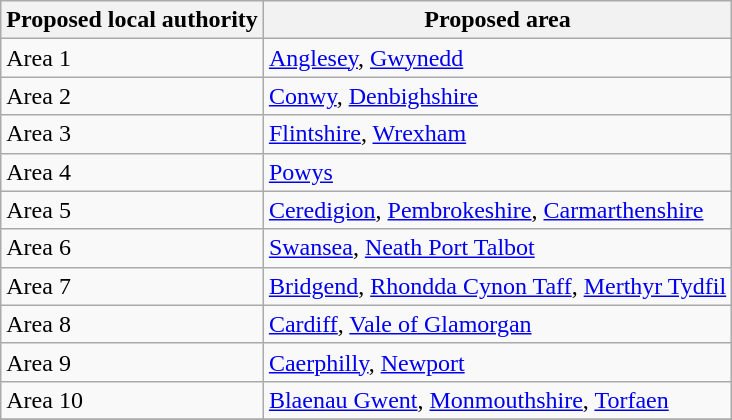<table class="wikitable">
<tr>
<th>Proposed local authority</th>
<th>Proposed area</th>
</tr>
<tr>
<td>Area 1</td>
<td><a href='#'>Anglesey</a>, <a href='#'>Gwynedd</a></td>
</tr>
<tr>
<td>Area 2</td>
<td><a href='#'>Conwy</a>, <a href='#'>Denbighshire</a></td>
</tr>
<tr>
<td>Area 3</td>
<td><a href='#'>Flintshire</a>, <a href='#'>Wrexham</a></td>
</tr>
<tr>
<td>Area 4</td>
<td><a href='#'>Powys</a></td>
</tr>
<tr>
<td>Area 5</td>
<td><a href='#'>Ceredigion</a>, <a href='#'>Pembrokeshire</a>, <a href='#'>Carmarthenshire</a></td>
</tr>
<tr>
<td>Area 6</td>
<td><a href='#'>Swansea</a>, <a href='#'>Neath Port Talbot</a></td>
</tr>
<tr>
<td>Area 7</td>
<td><a href='#'>Bridgend</a>, <a href='#'>Rhondda Cynon Taff</a>, <a href='#'>Merthyr Tydfil</a></td>
</tr>
<tr>
<td>Area 8</td>
<td><a href='#'>Cardiff</a>, <a href='#'>Vale of Glamorgan</a></td>
</tr>
<tr>
<td>Area 9</td>
<td><a href='#'>Caerphilly</a>, <a href='#'>Newport</a></td>
</tr>
<tr>
<td>Area 10</td>
<td><a href='#'>Blaenau Gwent</a>, <a href='#'>Monmouthshire</a>, <a href='#'>Torfaen</a></td>
</tr>
<tr>
</tr>
</table>
